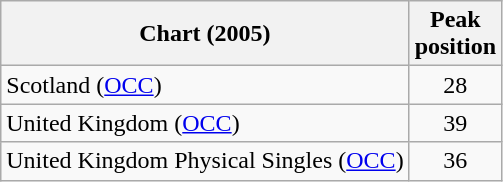<table class="wikitable sortable">
<tr>
<th>Chart (2005)</th>
<th>Peak<br>position</th>
</tr>
<tr>
<td>Scotland (<a href='#'>OCC</a>)</td>
<td align="center">28</td>
</tr>
<tr>
<td>United Kingdom (<a href='#'>OCC</a>)</td>
<td align="center">39</td>
</tr>
<tr>
<td>United Kingdom Physical Singles (<a href='#'>OCC</a>)</td>
<td align="center">36</td>
</tr>
</table>
